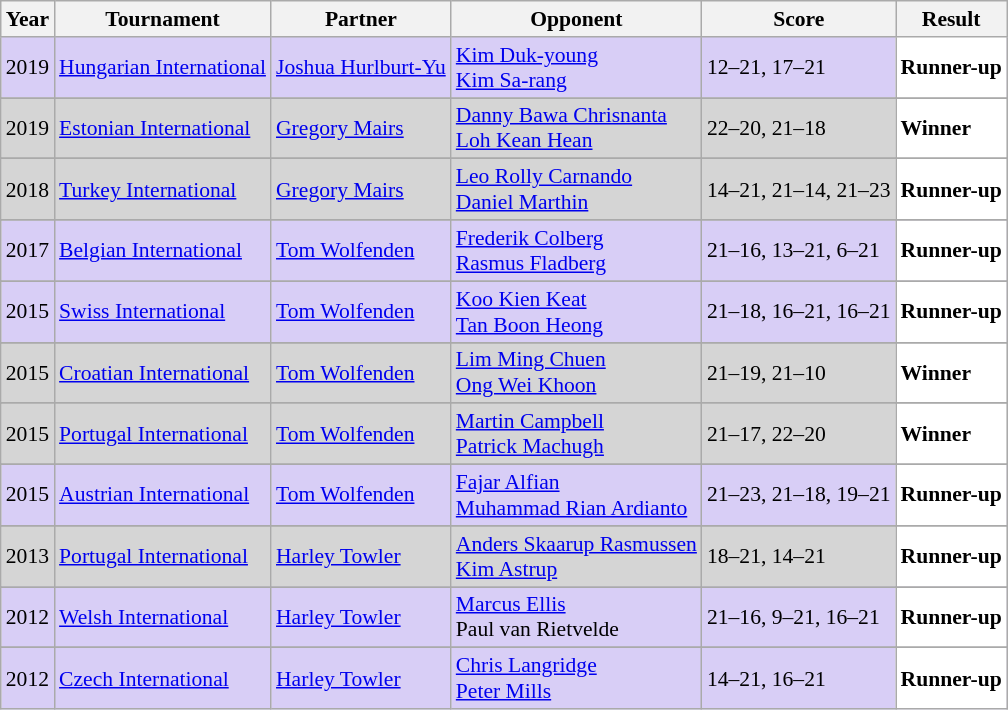<table class="sortable wikitable" style="font-size: 90%;">
<tr>
<th>Year</th>
<th>Tournament</th>
<th>Partner</th>
<th>Opponent</th>
<th>Score</th>
<th>Result</th>
</tr>
<tr style="background:#D8CEF6">
<td align="center">2019</td>
<td align="left"><a href='#'>Hungarian International</a></td>
<td align="left"> <a href='#'>Joshua Hurlburt-Yu</a></td>
<td align="left"> <a href='#'>Kim Duk-young</a> <br>  <a href='#'>Kim Sa-rang</a></td>
<td align="left">12–21, 17–21</td>
<td style="text-align:left; background:white"> <strong>Runner-up</strong></td>
</tr>
<tr>
</tr>
<tr style="background:#D5D5D5">
<td align="center">2019</td>
<td align="left"><a href='#'>Estonian International</a></td>
<td align="left"> <a href='#'>Gregory Mairs</a></td>
<td align="left"> <a href='#'>Danny Bawa Chrisnanta</a> <br>  <a href='#'>Loh Kean Hean</a></td>
<td align="left">22–20, 21–18</td>
<td style="text-align:left; background:white"> <strong>Winner</strong></td>
</tr>
<tr>
</tr>
<tr style="background:#D5D5D5">
<td align="center">2018</td>
<td align="left"><a href='#'>Turkey International</a></td>
<td align="left"> <a href='#'>Gregory Mairs</a></td>
<td align="left"> <a href='#'>Leo Rolly Carnando</a> <br>  <a href='#'>Daniel Marthin</a></td>
<td align="left">14–21, 21–14, 21–23</td>
<td style="text-align:left; background:white"> <strong>Runner-up</strong></td>
</tr>
<tr>
</tr>
<tr style="background:#D8CEF6">
<td align="center">2017</td>
<td align="left"><a href='#'>Belgian International</a></td>
<td align="left"> <a href='#'>Tom Wolfenden</a></td>
<td align="left"> <a href='#'>Frederik Colberg</a> <br>  <a href='#'>Rasmus Fladberg</a></td>
<td align="left">21–16, 13–21, 6–21</td>
<td style="text-align:left; background:white"> <strong>Runner-up</strong></td>
</tr>
<tr>
</tr>
<tr style="background:#D8CEF6">
<td align="center">2015</td>
<td align="left"><a href='#'>Swiss International</a></td>
<td align="left"> <a href='#'>Tom Wolfenden</a></td>
<td align="left"> <a href='#'>Koo Kien Keat</a> <br>  <a href='#'>Tan Boon Heong</a></td>
<td align="left">21–18, 16–21, 16–21</td>
<td style="text-align:left; background:white"> <strong>Runner-up</strong></td>
</tr>
<tr>
</tr>
<tr style="background:#D5D5D5">
<td align="center">2015</td>
<td align="left"><a href='#'>Croatian International</a></td>
<td align="left"> <a href='#'>Tom Wolfenden</a></td>
<td align="left"> <a href='#'>Lim Ming Chuen</a> <br>  <a href='#'>Ong Wei Khoon</a></td>
<td align="left">21–19, 21–10</td>
<td style="text-align:left; background:white"> <strong>Winner</strong></td>
</tr>
<tr>
</tr>
<tr style="background:#D5D5D5">
<td align="center">2015</td>
<td align="left"><a href='#'>Portugal International</a></td>
<td align="left"> <a href='#'>Tom Wolfenden</a></td>
<td align="left"> <a href='#'>Martin Campbell</a> <br>  <a href='#'>Patrick Machugh</a></td>
<td align="left">21–17, 22–20</td>
<td style="text-align:left; background:white"> <strong>Winner</strong></td>
</tr>
<tr>
</tr>
<tr style="background:#D8CEF6">
<td align="center">2015</td>
<td align="left"><a href='#'>Austrian International</a></td>
<td align="left"> <a href='#'>Tom Wolfenden</a></td>
<td align="left"> <a href='#'>Fajar Alfian</a> <br>  <a href='#'>Muhammad Rian Ardianto</a></td>
<td align="left">21–23, 21–18, 19–21</td>
<td style="text-align:left; background:white"> <strong>Runner-up</strong></td>
</tr>
<tr>
</tr>
<tr style="background:#D5D5D5">
<td align="center">2013</td>
<td align="left"><a href='#'>Portugal International</a></td>
<td align="left"> <a href='#'>Harley Towler</a></td>
<td align="left"> <a href='#'>Anders Skaarup Rasmussen</a> <br>  <a href='#'>Kim Astrup</a></td>
<td align="left">18–21, 14–21</td>
<td style="text-align:left; background:white"> <strong>Runner-up</strong></td>
</tr>
<tr>
</tr>
<tr style="background:#D8CEF6">
<td align="center">2012</td>
<td align="left"><a href='#'>Welsh International</a></td>
<td align="left"> <a href='#'>Harley Towler</a></td>
<td align="left"> <a href='#'>Marcus Ellis</a> <br>  Paul van Rietvelde</td>
<td align="left">21–16, 9–21, 16–21</td>
<td style="text-align:left; background:white"> <strong>Runner-up</strong></td>
</tr>
<tr>
</tr>
<tr style="background:#D8CEF6">
<td align="center">2012</td>
<td align="left"><a href='#'>Czech International</a></td>
<td align="left"> <a href='#'>Harley Towler</a></td>
<td align="left"> <a href='#'>Chris Langridge</a> <br>  <a href='#'>Peter Mills</a></td>
<td align="left">14–21, 16–21</td>
<td style="text-align:left; background:white"> <strong>Runner-up</strong></td>
</tr>
</table>
